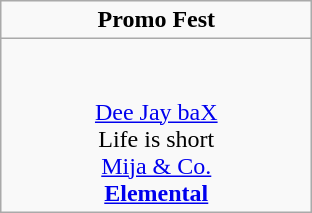<table class="wikitable">
<tr>
<td colspan="1" align="center"><strong>Promo Fest</strong></td>
</tr>
<tr>
<td valign="top" align="center" width=200><br><br><a href='#'>Dee Jay baX</a> 
<br>Life is short 
<br><a href='#'>Mija & Co.</a> 
<br><strong><a href='#'>Elemental</a></strong> </td>
</tr>
</table>
